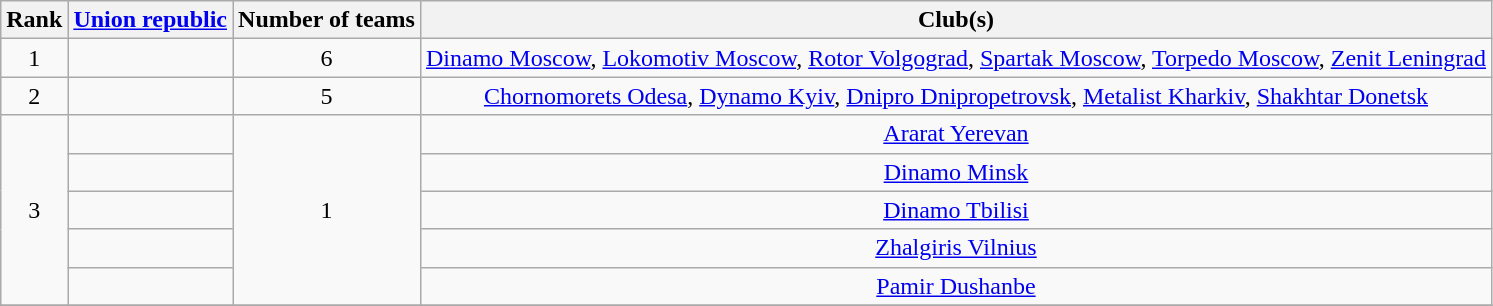<table class="wikitable">
<tr>
<th>Rank</th>
<th><a href='#'>Union republic</a></th>
<th>Number of teams</th>
<th>Club(s)</th>
</tr>
<tr>
<td align="center" rowspan=1>1</td>
<td></td>
<td align="center" rowspan=1>6</td>
<td align="center"><a href='#'>Dinamo Moscow</a>, <a href='#'>Lokomotiv Moscow</a>, <a href='#'>Rotor Volgograd</a>, <a href='#'>Spartak Moscow</a>, <a href='#'>Torpedo Moscow</a>, <a href='#'>Zenit Leningrad</a></td>
</tr>
<tr>
<td align="center" rowspan=1>2</td>
<td></td>
<td align="center" rowspan=1>5</td>
<td align="center"><a href='#'>Chornomorets Odesa</a>, <a href='#'>Dynamo Kyiv</a>, <a href='#'>Dnipro Dnipropetrovsk</a>, <a href='#'>Metalist Kharkiv</a>, <a href='#'>Shakhtar Donetsk</a></td>
</tr>
<tr>
<td align="center" rowspan=5>3</td>
<td></td>
<td align="center" rowspan=5>1</td>
<td align="center"><a href='#'>Ararat Yerevan</a></td>
</tr>
<tr>
<td></td>
<td align="center"><a href='#'>Dinamo Minsk</a></td>
</tr>
<tr>
<td></td>
<td align="center"><a href='#'>Dinamo Tbilisi</a></td>
</tr>
<tr>
<td></td>
<td align="center"><a href='#'>Zhalgiris Vilnius</a></td>
</tr>
<tr>
<td></td>
<td align="center"><a href='#'>Pamir Dushanbe</a></td>
</tr>
<tr>
</tr>
</table>
